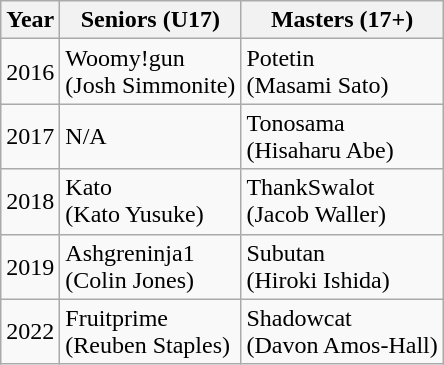<table class="wikitable">
<tr>
<th>Year</th>
<th>Seniors (U17)</th>
<th>Masters (17+)</th>
</tr>
<tr>
<td>2016</td>
<td> Woomy!gun<br>(Josh Simmonite)</td>
<td> Potetin<br>(Masami Sato)</td>
</tr>
<tr>
<td>2017</td>
<td>N/A</td>
<td> Tonosama<br>(Hisaharu Abe)</td>
</tr>
<tr>
<td>2018</td>
<td> Kato<br>(Kato Yusuke)</td>
<td> ThankSwalot<br>(Jacob Waller)</td>
</tr>
<tr>
<td>2019</td>
<td> Ashgreninja1<br>(Colin Jones)</td>
<td> Subutan<br>(Hiroki Ishida)</td>
</tr>
<tr>
<td>2022</td>
<td> Fruitprime<br>(Reuben Staples)</td>
<td> Shadowcat<br>(Davon Amos-Hall)</td>
</tr>
</table>
